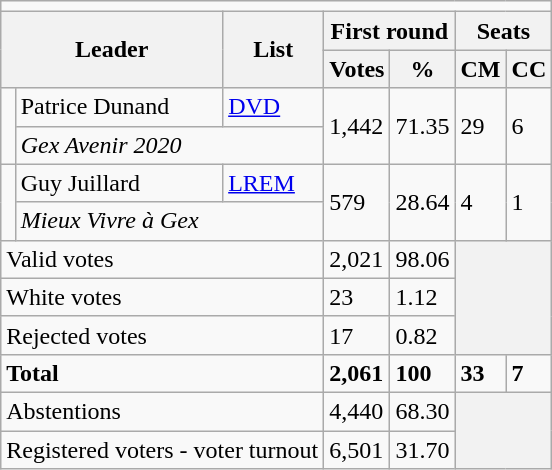<table class="wikitable">
<tr>
<td colspan="7"></td>
</tr>
<tr>
<th colspan="2" rowspan="2">Leader</th>
<th rowspan="2">List</th>
<th colspan="2">First round</th>
<th colspan="2">Seats</th>
</tr>
<tr>
<th>Votes</th>
<th>%</th>
<th>CM</th>
<th>CC</th>
</tr>
<tr>
<td rowspan="2" bgcolor=></td>
<td>Patrice Dunand</td>
<td><a href='#'>DVD</a></td>
<td rowspan="2">1,442</td>
<td rowspan="2">71.35</td>
<td rowspan="2">29</td>
<td rowspan="2">6</td>
</tr>
<tr>
<td colspan="2"><em>Gex Avenir 2020</em></td>
</tr>
<tr>
<td rowspan="2" bgcolor=></td>
<td>Guy Juillard</td>
<td><a href='#'>LREM</a></td>
<td rowspan="2">579</td>
<td rowspan="2">28.64</td>
<td rowspan="2">4</td>
<td rowspan="2">1</td>
</tr>
<tr>
<td colspan="2"><em>Mieux Vivre à Gex</em></td>
</tr>
<tr>
<td colspan="3">Valid votes</td>
<td>2,021</td>
<td>98.06</td>
<th colspan="2" rowspan="3"></th>
</tr>
<tr>
<td colspan="3">White votes</td>
<td>23</td>
<td>1.12</td>
</tr>
<tr>
<td colspan="3">Rejected votes</td>
<td>17</td>
<td>0.82</td>
</tr>
<tr>
<td colspan="3"><strong>Total</strong></td>
<td><strong>2,061</strong></td>
<td><strong>100</strong></td>
<td><strong>33</strong></td>
<td><strong>7</strong></td>
</tr>
<tr>
<td colspan="3">Abstentions</td>
<td>4,440</td>
<td>68.30</td>
<th colspan="2" rowspan="2"></th>
</tr>
<tr>
<td colspan="3">Registered voters - voter turnout</td>
<td>6,501</td>
<td>31.70</td>
</tr>
</table>
